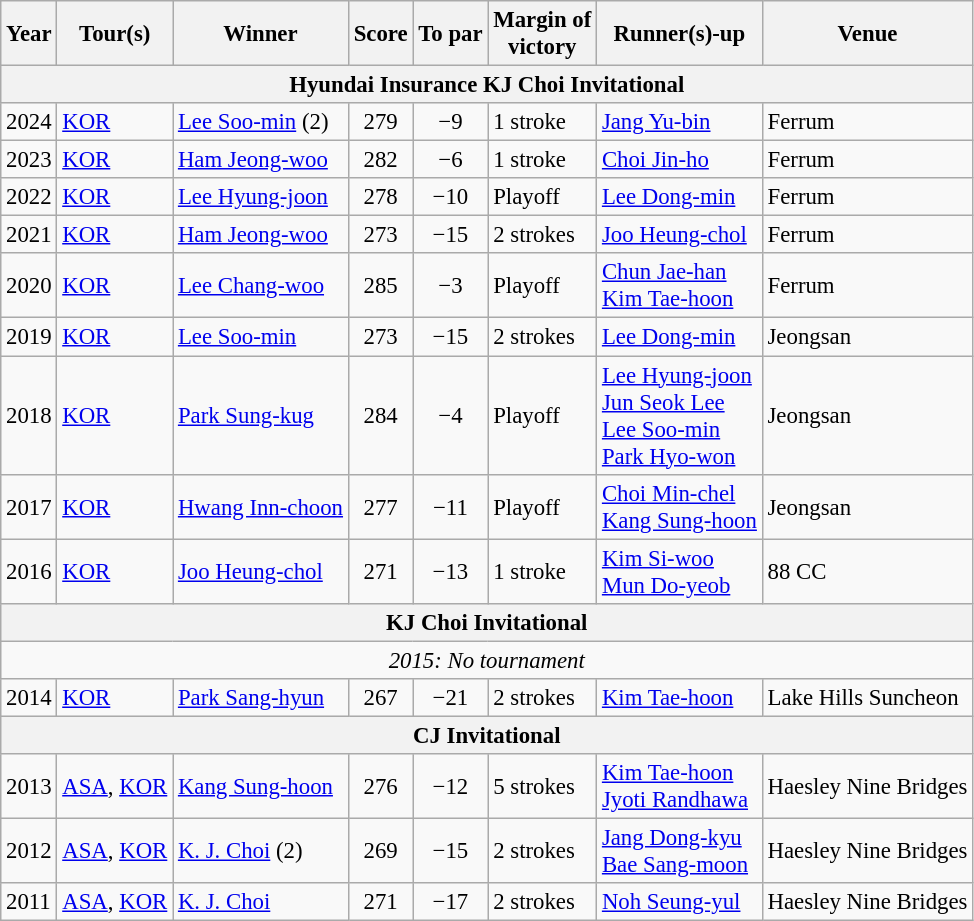<table class=wikitable style="font-size:95%">
<tr>
<th>Year</th>
<th>Tour(s)</th>
<th>Winner</th>
<th>Score</th>
<th>To par</th>
<th>Margin of<br>victory</th>
<th>Runner(s)-up</th>
<th>Venue</th>
</tr>
<tr>
<th colspan=8>Hyundai Insurance KJ Choi Invitational</th>
</tr>
<tr>
<td>2024</td>
<td><a href='#'>KOR</a></td>
<td> <a href='#'>Lee Soo-min</a> (2)</td>
<td align=center>279</td>
<td align=center>−9</td>
<td>1 stroke</td>
<td> <a href='#'>Jang Yu-bin</a></td>
<td>Ferrum</td>
</tr>
<tr>
<td>2023</td>
<td><a href='#'>KOR</a></td>
<td> <a href='#'>Ham Jeong-woo</a></td>
<td align=center>282</td>
<td align=center>−6</td>
<td>1 stroke</td>
<td> <a href='#'>Choi Jin-ho</a></td>
<td>Ferrum</td>
</tr>
<tr>
<td>2022</td>
<td><a href='#'>KOR</a></td>
<td> <a href='#'>Lee Hyung-joon</a></td>
<td align=center>278</td>
<td align=center>−10</td>
<td>Playoff</td>
<td> <a href='#'>Lee Dong-min</a></td>
<td>Ferrum</td>
</tr>
<tr>
<td>2021</td>
<td><a href='#'>KOR</a></td>
<td> <a href='#'>Ham Jeong-woo</a></td>
<td align=center>273</td>
<td align=center>−15</td>
<td>2 strokes</td>
<td> <a href='#'>Joo Heung-chol</a></td>
<td>Ferrum</td>
</tr>
<tr>
<td>2020</td>
<td><a href='#'>KOR</a></td>
<td> <a href='#'>Lee Chang-woo</a></td>
<td align=center>285</td>
<td align=center>−3</td>
<td>Playoff</td>
<td> <a href='#'>Chun Jae-han</a><br> <a href='#'>Kim Tae-hoon</a></td>
<td>Ferrum</td>
</tr>
<tr>
<td>2019</td>
<td><a href='#'>KOR</a></td>
<td> <a href='#'>Lee Soo-min</a></td>
<td align=center>273</td>
<td align=center>−15</td>
<td>2 strokes</td>
<td> <a href='#'>Lee Dong-min</a></td>
<td>Jeongsan</td>
</tr>
<tr>
<td>2018</td>
<td><a href='#'>KOR</a></td>
<td> <a href='#'>Park Sung-kug</a></td>
<td align=center>284</td>
<td align=center>−4</td>
<td>Playoff</td>
<td> <a href='#'>Lee Hyung-joon</a><br> <a href='#'>Jun Seok Lee</a><br> <a href='#'>Lee Soo-min</a><br> <a href='#'>Park Hyo-won</a></td>
<td>Jeongsan</td>
</tr>
<tr>
<td>2017</td>
<td><a href='#'>KOR</a></td>
<td> <a href='#'>Hwang Inn-choon</a></td>
<td align=center>277</td>
<td align=center>−11</td>
<td>Playoff</td>
<td> <a href='#'>Choi Min-chel</a><br> <a href='#'>Kang Sung-hoon</a></td>
<td>Jeongsan</td>
</tr>
<tr>
<td>2016</td>
<td><a href='#'>KOR</a></td>
<td> <a href='#'>Joo Heung-chol</a></td>
<td align=center>271</td>
<td align=center>−13</td>
<td>1 stroke</td>
<td> <a href='#'>Kim Si-woo</a><br> <a href='#'>Mun Do-yeob</a></td>
<td>88 CC</td>
</tr>
<tr>
<th colspan=8>KJ Choi Invitational</th>
</tr>
<tr>
<td colspan=9 align=center><em>2015: No tournament</em></td>
</tr>
<tr>
<td>2014</td>
<td><a href='#'>KOR</a></td>
<td> <a href='#'>Park Sang-hyun</a></td>
<td align=center>267</td>
<td align=center>−21</td>
<td>2 strokes</td>
<td> <a href='#'>Kim Tae-hoon</a></td>
<td>Lake Hills Suncheon</td>
</tr>
<tr>
<th colspan=8>CJ Invitational</th>
</tr>
<tr>
<td>2013</td>
<td><a href='#'>ASA</a>, <a href='#'>KOR</a></td>
<td> <a href='#'>Kang Sung-hoon</a></td>
<td align=center>276</td>
<td align=center>−12</td>
<td>5 strokes</td>
<td> <a href='#'>Kim Tae-hoon</a><br> <a href='#'>Jyoti Randhawa</a></td>
<td>Haesley Nine Bridges</td>
</tr>
<tr>
<td>2012</td>
<td><a href='#'>ASA</a>, <a href='#'>KOR</a></td>
<td> <a href='#'>K. J. Choi</a> (2)</td>
<td align=center>269</td>
<td align=center>−15</td>
<td>2 strokes</td>
<td> <a href='#'>Jang Dong-kyu</a><br> <a href='#'>Bae Sang-moon</a></td>
<td>Haesley Nine Bridges</td>
</tr>
<tr>
<td>2011</td>
<td><a href='#'>ASA</a>, <a href='#'>KOR</a></td>
<td> <a href='#'>K. J. Choi</a></td>
<td align=center>271</td>
<td align=center>−17</td>
<td>2 strokes</td>
<td> <a href='#'>Noh Seung-yul</a></td>
<td>Haesley Nine Bridges</td>
</tr>
</table>
